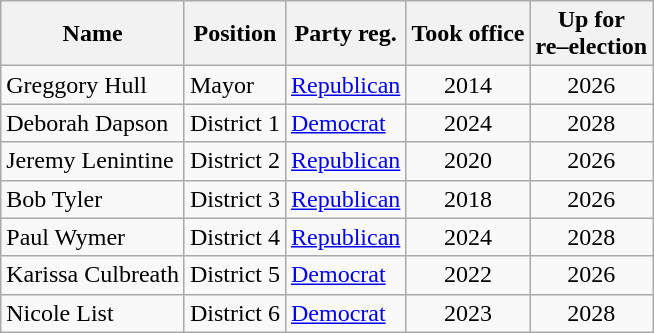<table class="wikitable">
<tr>
<th>Name</th>
<th>Position</th>
<th>Party reg.</th>
<th>Took office</th>
<th>Up for<br>re–election</th>
</tr>
<tr valign="bottom">
<td>Greggory Hull</td>
<td>Mayor</td>
<td><a href='#'>Republican</a></td>
<td style="text-align:center;">2014</td>
<td style="text-align:center;">2026</td>
</tr>
<tr>
<td>Deborah Dapson</td>
<td>District 1</td>
<td><a href='#'>Democrat</a></td>
<td style="text-align:center;">2024</td>
<td style="text-align:center;">2028</td>
</tr>
<tr>
<td>Jeremy Lenintine</td>
<td>District 2</td>
<td><a href='#'>Republican</a></td>
<td style="text-align:center;">2020</td>
<td style="text-align:center;">2026</td>
</tr>
<tr>
<td>Bob Tyler</td>
<td>District 3</td>
<td><a href='#'>Republican</a></td>
<td style="text-align:center;">2018</td>
<td style="text-align:center;">2026</td>
</tr>
<tr>
<td>Paul Wymer</td>
<td>District 4</td>
<td><a href='#'>Republican</a></td>
<td style="text-align:center;">2024</td>
<td style="text-align:center;">2028</td>
</tr>
<tr>
<td>Karissa Culbreath</td>
<td>District 5</td>
<td><a href='#'>Democrat</a></td>
<td style="text-align:center;">2022</td>
<td style="text-align:center;">2026</td>
</tr>
<tr>
<td>Nicole List</td>
<td>District 6</td>
<td><a href='#'>Democrat</a></td>
<td style="text-align:center;">2023</td>
<td style="text-align:center;">2028</td>
</tr>
</table>
